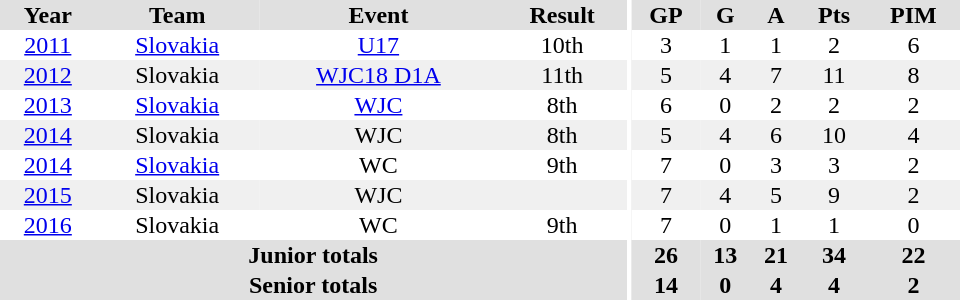<table border="0" cellpadding="1" cellspacing="0" ID="Table3" style="text-align:center; width:40em">
<tr ALIGN="center" bgcolor="#e0e0e0">
<th>Year</th>
<th>Team</th>
<th>Event</th>
<th>Result</th>
<th rowspan="99" bgcolor="#ffffff"></th>
<th>GP</th>
<th>G</th>
<th>A</th>
<th>Pts</th>
<th>PIM</th>
</tr>
<tr>
<td><a href='#'>2011</a></td>
<td><a href='#'>Slovakia</a></td>
<td><a href='#'>U17</a></td>
<td>10th</td>
<td>3</td>
<td>1</td>
<td>1</td>
<td>2</td>
<td>6</td>
</tr>
<tr bgcolor="#f0f0f0">
<td><a href='#'>2012</a></td>
<td>Slovakia</td>
<td><a href='#'>WJC18 D1A</a></td>
<td>11th</td>
<td>5</td>
<td>4</td>
<td>7</td>
<td>11</td>
<td>8</td>
</tr>
<tr>
<td><a href='#'>2013</a></td>
<td><a href='#'>Slovakia</a></td>
<td><a href='#'>WJC</a></td>
<td>8th</td>
<td>6</td>
<td>0</td>
<td>2</td>
<td>2</td>
<td>2</td>
</tr>
<tr bgcolor="#f0f0f0">
<td><a href='#'>2014</a></td>
<td>Slovakia</td>
<td>WJC</td>
<td>8th</td>
<td>5</td>
<td>4</td>
<td>6</td>
<td>10</td>
<td>4</td>
</tr>
<tr>
<td><a href='#'>2014</a></td>
<td><a href='#'>Slovakia</a></td>
<td>WC</td>
<td>9th</td>
<td>7</td>
<td>0</td>
<td>3</td>
<td>3</td>
<td>2</td>
</tr>
<tr bgcolor="#f0f0f0">
<td><a href='#'>2015</a></td>
<td>Slovakia</td>
<td>WJC</td>
<td></td>
<td>7</td>
<td>4</td>
<td>5</td>
<td>9</td>
<td>2</td>
</tr>
<tr>
<td><a href='#'>2016</a></td>
<td>Slovakia</td>
<td>WC</td>
<td>9th</td>
<td>7</td>
<td>0</td>
<td>1</td>
<td>1</td>
<td>0</td>
</tr>
<tr bgcolor="#e0e0e0">
<th colspan="4">Junior totals</th>
<th>26</th>
<th>13</th>
<th>21</th>
<th>34</th>
<th>22</th>
</tr>
<tr bgcolor="#e0e0e0">
<th colspan="4">Senior totals</th>
<th>14</th>
<th>0</th>
<th>4</th>
<th>4</th>
<th>2</th>
</tr>
</table>
